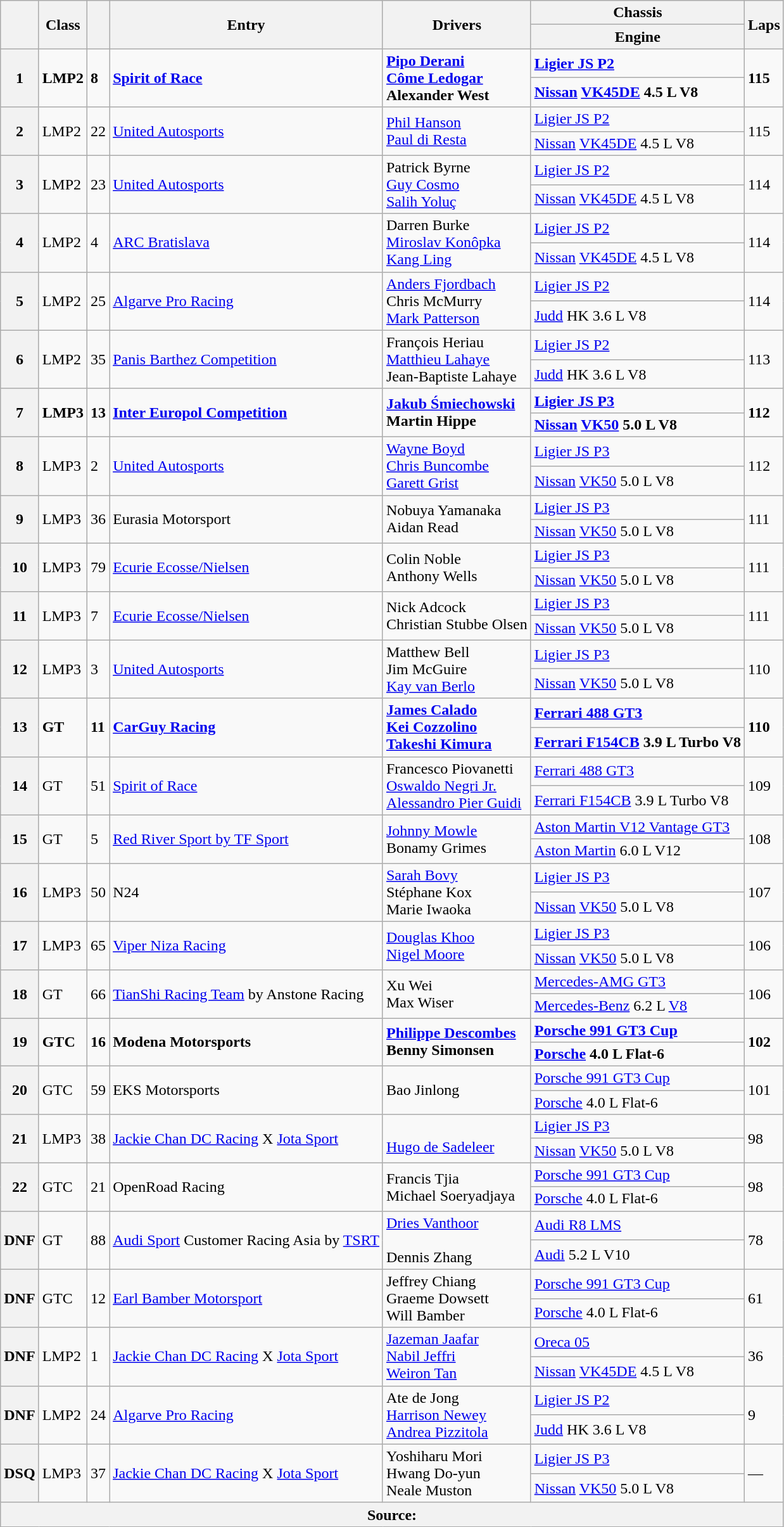<table class="wikitable">
<tr>
<th rowspan="2"></th>
<th rowspan="2">Class</th>
<th rowspan="2"></th>
<th rowspan="2">Entry</th>
<th rowspan="2">Drivers</th>
<th>Chassis</th>
<th rowspan="2">Laps</th>
</tr>
<tr>
<th>Engine</th>
</tr>
<tr>
<th rowspan="2">1</th>
<td rowspan="2"><strong>LMP2</strong></td>
<td rowspan="2"><strong>8</strong></td>
<td rowspan="2"><strong> <a href='#'>Spirit of Race</a></strong></td>
<td rowspan="2"><strong> <a href='#'>Pipo Derani</a><br> <a href='#'>Côme Ledogar</a><br> Alexander West</strong></td>
<td><strong><a href='#'>Ligier JS P2</a></strong></td>
<td rowspan="2"><strong>115</strong></td>
</tr>
<tr>
<td><strong><a href='#'>Nissan</a> <a href='#'>VK45DE</a> 4.5 L V8</strong></td>
</tr>
<tr>
<th rowspan="2">2</th>
<td rowspan="2">LMP2</td>
<td rowspan="2">22</td>
<td rowspan="2"> <a href='#'>United Autosports</a></td>
<td rowspan="2"> <a href='#'>Phil Hanson</a><br> <a href='#'>Paul di Resta</a></td>
<td><a href='#'>Ligier JS P2</a></td>
<td rowspan="2">115</td>
</tr>
<tr>
<td><a href='#'>Nissan</a> <a href='#'>VK45DE</a> 4.5 L V8</td>
</tr>
<tr>
<th rowspan="2">3</th>
<td rowspan="2">LMP2</td>
<td rowspan="2">23</td>
<td rowspan="2"> <a href='#'>United Autosports</a></td>
<td rowspan="2"> Patrick Byrne<br> <a href='#'>Guy Cosmo</a><br> <a href='#'>Salih Yoluç</a></td>
<td><a href='#'>Ligier JS P2</a></td>
<td rowspan="2">114</td>
</tr>
<tr>
<td><a href='#'>Nissan</a> <a href='#'>VK45DE</a> 4.5 L V8</td>
</tr>
<tr>
<th rowspan="2">4</th>
<td rowspan="2">LMP2</td>
<td rowspan="2">4</td>
<td rowspan="2"> <a href='#'>ARC Bratislava</a></td>
<td rowspan="2"> Darren Burke<br> <a href='#'>Miroslav Konôpka</a><br> <a href='#'>Kang Ling</a></td>
<td><a href='#'>Ligier JS P2</a></td>
<td rowspan="2">114</td>
</tr>
<tr>
<td><a href='#'>Nissan</a> <a href='#'>VK45DE</a> 4.5 L V8</td>
</tr>
<tr>
<th rowspan="2">5</th>
<td rowspan="2">LMP2</td>
<td rowspan="2">25</td>
<td rowspan="2"> <a href='#'>Algarve Pro Racing</a></td>
<td rowspan="2"> <a href='#'>Anders Fjordbach</a><br> Chris McMurry<br> <a href='#'>Mark Patterson</a></td>
<td><a href='#'>Ligier JS P2</a></td>
<td rowspan="2">114</td>
</tr>
<tr>
<td><a href='#'>Judd</a> HK 3.6 L V8</td>
</tr>
<tr>
<th rowspan="2">6</th>
<td rowspan="2">LMP2</td>
<td rowspan="2">35</td>
<td rowspan="2"> <a href='#'>Panis Barthez Competition</a></td>
<td rowspan="2"> François Heriau<br> <a href='#'>Matthieu Lahaye</a><br> Jean-Baptiste Lahaye</td>
<td><a href='#'>Ligier JS P2</a></td>
<td rowspan="2">113</td>
</tr>
<tr>
<td><a href='#'>Judd</a> HK 3.6 L V8</td>
</tr>
<tr>
<th rowspan="2">7</th>
<td rowspan="2"><strong>LMP3</strong></td>
<td rowspan="2"><strong>13</strong></td>
<td rowspan="2"><strong> <a href='#'>Inter Europol Competition</a></strong></td>
<td rowspan="2"><strong> <a href='#'>Jakub Śmiechowski</a><br> Martin Hippe</strong></td>
<td><strong><a href='#'>Ligier JS P3</a></strong></td>
<td rowspan="2"><strong>112</strong></td>
</tr>
<tr>
<td><strong><a href='#'>Nissan</a> <a href='#'>VK50</a> 5.0 L V8</strong></td>
</tr>
<tr>
<th rowspan="2">8</th>
<td rowspan="2">LMP3</td>
<td rowspan="2">2</td>
<td rowspan="2"> <a href='#'>United Autosports</a></td>
<td rowspan="2"> <a href='#'>Wayne Boyd</a><br> <a href='#'>Chris Buncombe</a><br> <a href='#'>Garett Grist</a></td>
<td><a href='#'>Ligier JS P3</a></td>
<td rowspan="2">112</td>
</tr>
<tr>
<td><a href='#'>Nissan</a> <a href='#'>VK50</a> 5.0 L V8</td>
</tr>
<tr>
<th rowspan="2">9</th>
<td rowspan="2">LMP3</td>
<td rowspan="2">36</td>
<td rowspan="2"> Eurasia Motorsport</td>
<td rowspan="2"> Nobuya Yamanaka<br> Aidan Read</td>
<td><a href='#'>Ligier JS P3</a></td>
<td rowspan="2">111</td>
</tr>
<tr>
<td><a href='#'>Nissan</a> <a href='#'>VK50</a> 5.0 L V8</td>
</tr>
<tr>
<th rowspan="2">10</th>
<td rowspan="2">LMP3</td>
<td rowspan="2">79</td>
<td rowspan="2"> <a href='#'>Ecurie Ecosse/Nielsen</a></td>
<td rowspan="2"> Colin Noble<br> Anthony Wells</td>
<td><a href='#'>Ligier JS P3</a></td>
<td rowspan="2">111</td>
</tr>
<tr>
<td><a href='#'>Nissan</a> <a href='#'>VK50</a> 5.0 L V8</td>
</tr>
<tr>
<th rowspan="2">11</th>
<td rowspan="2">LMP3</td>
<td rowspan="2">7</td>
<td rowspan="2"> <a href='#'>Ecurie Ecosse/Nielsen</a></td>
<td rowspan="2"> Nick Adcock<br> Christian Stubbe Olsen</td>
<td><a href='#'>Ligier JS P3</a></td>
<td rowspan="2">111</td>
</tr>
<tr>
<td><a href='#'>Nissan</a> <a href='#'>VK50</a> 5.0 L V8</td>
</tr>
<tr>
<th rowspan="2">12</th>
<td rowspan="2">LMP3</td>
<td rowspan="2">3</td>
<td rowspan="2"> <a href='#'>United Autosports</a></td>
<td rowspan="2"> Matthew Bell<br> Jim McGuire<br> <a href='#'>Kay van Berlo</a></td>
<td><a href='#'>Ligier JS P3</a></td>
<td rowspan="2">110</td>
</tr>
<tr>
<td><a href='#'>Nissan</a> <a href='#'>VK50</a> 5.0 L V8</td>
</tr>
<tr>
<th rowspan="2">13</th>
<td rowspan="2"><strong>GT</strong></td>
<td rowspan="2"><strong>11</strong></td>
<td rowspan="2"><strong> <a href='#'>CarGuy Racing</a></strong></td>
<td rowspan="2"><strong> <a href='#'>James Calado</a><br> <a href='#'>Kei Cozzolino</a><br> <a href='#'>Takeshi Kimura</a></strong></td>
<td><a href='#'><strong>Ferrari 488 GT3</strong></a></td>
<td rowspan="2"><strong>110</strong></td>
</tr>
<tr>
<td><strong><a href='#'>Ferrari F154CB</a> 3.9 L Turbo V8</strong></td>
</tr>
<tr>
<th rowspan="2">14</th>
<td rowspan="2">GT</td>
<td rowspan="2">51</td>
<td rowspan="2"> <a href='#'>Spirit of Race</a></td>
<td rowspan="2"> Francesco Piovanetti<br> <a href='#'>Oswaldo Negri Jr.</a><br> <a href='#'>Alessandro Pier Guidi</a></td>
<td><a href='#'>Ferrari 488 GT3</a></td>
<td rowspan="2">109</td>
</tr>
<tr>
<td><a href='#'>Ferrari F154CB</a> 3.9 L Turbo V8</td>
</tr>
<tr>
<th rowspan="2">15</th>
<td rowspan="2">GT</td>
<td rowspan="2">5</td>
<td rowspan="2"> <a href='#'>Red River Sport by TF Sport</a></td>
<td rowspan="2"> <a href='#'>Johnny Mowle</a><br> Bonamy Grimes</td>
<td><a href='#'>Aston Martin V12 Vantage GT3</a></td>
<td rowspan="2">108</td>
</tr>
<tr>
<td><a href='#'>Aston Martin</a> 6.0 L V12</td>
</tr>
<tr>
<th rowspan="2">16</th>
<td rowspan="2">LMP3</td>
<td rowspan="2">50</td>
<td rowspan="2"> N24</td>
<td rowspan="2"> <a href='#'>Sarah Bovy</a><br> Stéphane Kox<br> Marie Iwaoka</td>
<td><a href='#'>Ligier JS P3</a></td>
<td rowspan="2">107</td>
</tr>
<tr>
<td><a href='#'>Nissan</a> <a href='#'>VK50</a> 5.0 L V8</td>
</tr>
<tr>
<th rowspan="2">17</th>
<td rowspan="2">LMP3</td>
<td rowspan="2">65</td>
<td rowspan="2"> <a href='#'>Viper Niza Racing</a></td>
<td rowspan="2"> <a href='#'>Douglas Khoo</a><br> <a href='#'>Nigel Moore</a></td>
<td><a href='#'>Ligier JS P3</a></td>
<td rowspan="2">106</td>
</tr>
<tr>
<td><a href='#'>Nissan</a> <a href='#'>VK50</a> 5.0 L V8</td>
</tr>
<tr>
<th rowspan="2">18</th>
<td rowspan="2">GT</td>
<td rowspan="2">66</td>
<td rowspan="2"> <a href='#'>TianShi Racing Team</a> by Anstone Racing</td>
<td rowspan="2"> Xu Wei<br> Max Wiser</td>
<td><a href='#'>Mercedes-AMG GT3</a></td>
<td rowspan="2">106</td>
</tr>
<tr>
<td><a href='#'>Mercedes-Benz</a> 6.2 L <a href='#'>V8</a></td>
</tr>
<tr>
<th rowspan="2">19</th>
<td rowspan="2"><strong>GTC</strong></td>
<td rowspan="2"><strong>16</strong></td>
<td rowspan="2"><strong> Modena Motorsports</strong></td>
<td rowspan="2"><strong> <a href='#'>Philippe Descombes</a><br> Benny Simonsen</strong></td>
<td><a href='#'><strong>Porsche 991 GT3 Cup</strong></a></td>
<td rowspan="2"><strong>102</strong></td>
</tr>
<tr>
<td><strong><a href='#'>Porsche</a> 4.0 L Flat-6</strong></td>
</tr>
<tr>
<th rowspan="2">20</th>
<td rowspan="2">GTC</td>
<td rowspan="2">59</td>
<td rowspan="2"> EKS Motorsports</td>
<td rowspan="2"> Bao Jinlong<br> </td>
<td><a href='#'>Porsche 991 GT3 Cup</a></td>
<td rowspan="2">101</td>
</tr>
<tr>
<td><a href='#'>Porsche</a> 4.0 L Flat-6</td>
</tr>
<tr>
<th rowspan="2">21</th>
<td rowspan="2">LMP3</td>
<td rowspan="2">38</td>
<td rowspan="2"> <a href='#'>Jackie Chan DC Racing</a> X <a href='#'>Jota Sport</a></td>
<td rowspan="2"> <br> <a href='#'>Hugo de Sadeleer</a></td>
<td><a href='#'>Ligier JS P3</a></td>
<td rowspan="2">98</td>
</tr>
<tr>
<td><a href='#'>Nissan</a> <a href='#'>VK50</a> 5.0 L V8</td>
</tr>
<tr>
<th rowspan="2">22</th>
<td rowspan="2">GTC</td>
<td rowspan="2">21</td>
<td rowspan="2"> OpenRoad Racing</td>
<td rowspan="2"> Francis Tjia<br> Michael Soeryadjaya</td>
<td><a href='#'>Porsche 991 GT3 Cup</a></td>
<td rowspan="2">98</td>
</tr>
<tr>
<td><a href='#'>Porsche</a> 4.0 L Flat-6</td>
</tr>
<tr>
<th rowspan="2">DNF</th>
<td rowspan="2">GT</td>
<td rowspan="2">88</td>
<td rowspan="2"> <a href='#'>Audi Sport</a> Customer Racing Asia by <a href='#'>TSRT</a></td>
<td rowspan="2"> <a href='#'>Dries Vanthoor</a><br> <br> Dennis Zhang</td>
<td><a href='#'>Audi R8 LMS</a></td>
<td rowspan="2">78</td>
</tr>
<tr>
<td><a href='#'>Audi</a> 5.2 L V10</td>
</tr>
<tr>
<th rowspan="2">DNF</th>
<td rowspan="2">GTC</td>
<td rowspan="2">12</td>
<td rowspan="2"> <a href='#'>Earl Bamber Motorsport</a></td>
<td rowspan="2"> Jeffrey Chiang<br> Graeme Dowsett<br> Will Bamber</td>
<td><a href='#'>Porsche 991 GT3 Cup</a></td>
<td rowspan="2">61</td>
</tr>
<tr>
<td><a href='#'>Porsche</a> 4.0 L Flat-6</td>
</tr>
<tr>
<th rowspan="2">DNF</th>
<td rowspan="2">LMP2</td>
<td rowspan="2">1</td>
<td rowspan="2"> <a href='#'>Jackie Chan DC Racing</a> X <a href='#'>Jota Sport</a></td>
<td rowspan="2"> <a href='#'>Jazeman Jaafar</a><br> <a href='#'>Nabil Jeffri</a><br> <a href='#'>Weiron Tan</a></td>
<td><a href='#'>Oreca 05</a></td>
<td rowspan="2">36</td>
</tr>
<tr>
<td><a href='#'>Nissan</a> <a href='#'>VK45DE</a> 4.5 L V8</td>
</tr>
<tr>
<th rowspan="2">DNF</th>
<td rowspan="2">LMP2</td>
<td rowspan="2">24</td>
<td rowspan="2"> <a href='#'>Algarve Pro Racing</a></td>
<td rowspan="2"> Ate de Jong<br> <a href='#'>Harrison Newey</a><br> <a href='#'>Andrea Pizzitola</a></td>
<td><a href='#'>Ligier JS P2</a></td>
<td rowspan="2">9</td>
</tr>
<tr>
<td><a href='#'>Judd</a> HK 3.6 L V8</td>
</tr>
<tr>
<th rowspan="2">DSQ</th>
<td rowspan="2">LMP3</td>
<td rowspan="2">37</td>
<td rowspan="2"> <a href='#'>Jackie Chan DC Racing</a> X <a href='#'>Jota Sport</a></td>
<td rowspan="2"> Yoshiharu Mori<br> Hwang Do-yun<br> Neale Muston</td>
<td><a href='#'>Ligier JS P3</a></td>
<td rowspan="2">—</td>
</tr>
<tr>
<td><a href='#'>Nissan</a> <a href='#'>VK50</a> 5.0 L V8</td>
</tr>
<tr>
<th colspan="7">Source:</th>
</tr>
</table>
